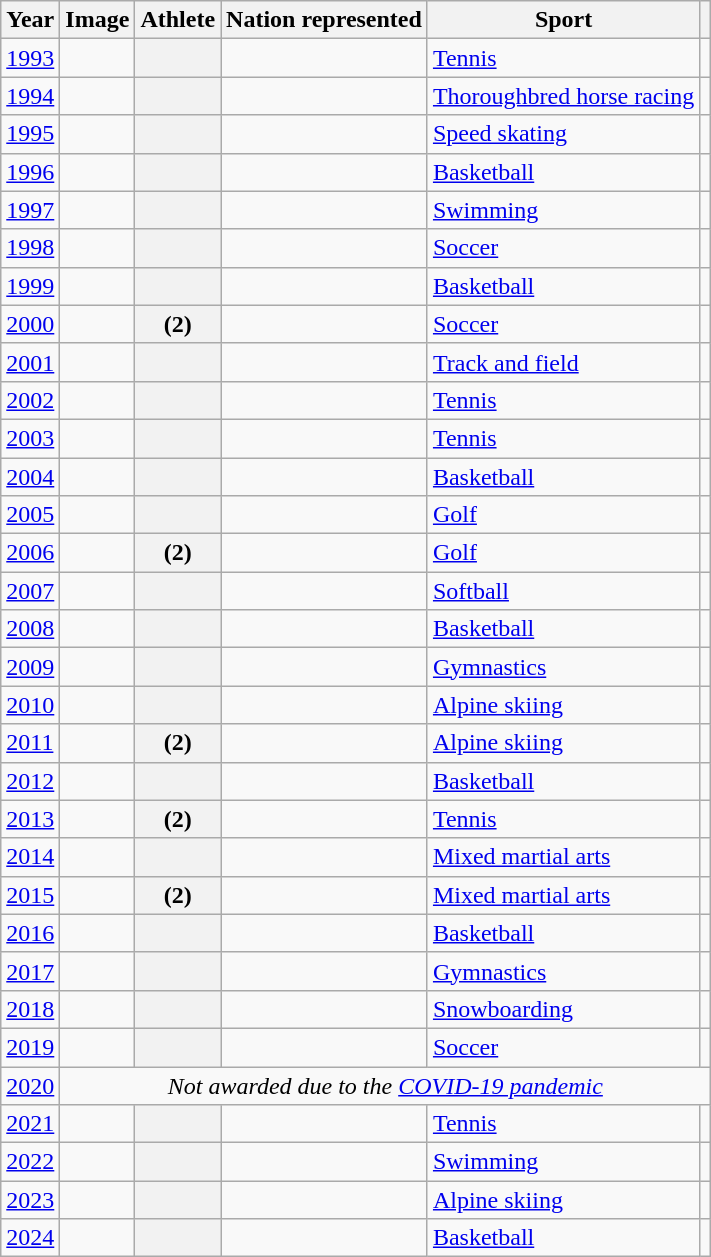<table class="wikitable plainrowheaders sortable">
<tr>
<th scope="col">Year</th>
<th scope="col" class="unsortable">Image</th>
<th scope="col">Athlete</th>
<th scope="col">Nation represented</th>
<th scope="col">Sport</th>
<th scope="col" class="unsortable"></th>
</tr>
<tr>
<td><a href='#'>1993</a></td>
<td></td>
<th scope="row"></th>
<td></td>
<td><a href='#'>Tennis</a></td>
<td></td>
</tr>
<tr>
<td><a href='#'>1994</a></td>
<td></td>
<th scope="row"></th>
<td></td>
<td><a href='#'>Thoroughbred horse racing</a></td>
<td></td>
</tr>
<tr>
<td><a href='#'>1995</a></td>
<td></td>
<th scope="row"></th>
<td></td>
<td><a href='#'>Speed skating</a></td>
<td></td>
</tr>
<tr>
<td><a href='#'>1996</a></td>
<td></td>
<th scope="row"></th>
<td></td>
<td><a href='#'>Basketball</a></td>
<td></td>
</tr>
<tr>
<td><a href='#'>1997</a></td>
<td></td>
<th scope="row"></th>
<td></td>
<td><a href='#'>Swimming</a></td>
<td></td>
</tr>
<tr>
<td><a href='#'>1998</a></td>
<td></td>
<th scope="row"></th>
<td></td>
<td><a href='#'>Soccer</a></td>
<td></td>
</tr>
<tr>
<td><a href='#'>1999</a></td>
<td></td>
<th scope="row"></th>
<td></td>
<td><a href='#'>Basketball</a></td>
<td></td>
</tr>
<tr>
<td><a href='#'>2000</a></td>
<td></td>
<th scope="row"> (2)</th>
<td></td>
<td><a href='#'>Soccer</a></td>
<td></td>
</tr>
<tr>
<td><a href='#'>2001</a></td>
<td></td>
<th scope="row"></th>
<td></td>
<td><a href='#'>Track and field</a></td>
<td></td>
</tr>
<tr>
<td><a href='#'>2002</a></td>
<td></td>
<th scope="row"></th>
<td></td>
<td><a href='#'>Tennis</a></td>
<td></td>
</tr>
<tr>
<td><a href='#'>2003</a></td>
<td></td>
<th scope="row"></th>
<td></td>
<td><a href='#'>Tennis</a></td>
<td></td>
</tr>
<tr>
<td><a href='#'>2004</a></td>
<td></td>
<th scope="row"></th>
<td></td>
<td><a href='#'>Basketball</a></td>
<td></td>
</tr>
<tr>
<td><a href='#'>2005</a></td>
<td></td>
<th scope="row"></th>
<td></td>
<td><a href='#'>Golf</a></td>
<td></td>
</tr>
<tr>
<td><a href='#'>2006</a></td>
<td></td>
<th scope="row"> (2)</th>
<td></td>
<td><a href='#'>Golf</a></td>
<td></td>
</tr>
<tr>
<td><a href='#'>2007</a></td>
<td></td>
<th scope="row"></th>
<td></td>
<td><a href='#'>Softball</a></td>
<td></td>
</tr>
<tr>
<td><a href='#'>2008</a></td>
<td></td>
<th scope="row"></th>
<td></td>
<td><a href='#'>Basketball</a></td>
<td></td>
</tr>
<tr>
<td><a href='#'>2009</a></td>
<td></td>
<th scope="row"></th>
<td></td>
<td><a href='#'>Gymnastics</a></td>
<td></td>
</tr>
<tr>
<td><a href='#'>2010</a></td>
<td></td>
<th scope="row"></th>
<td></td>
<td><a href='#'>Alpine skiing</a></td>
<td></td>
</tr>
<tr>
<td><a href='#'>2011</a></td>
<td></td>
<th scope="row"> (2)</th>
<td></td>
<td><a href='#'>Alpine skiing</a></td>
<td></td>
</tr>
<tr>
<td><a href='#'>2012</a></td>
<td></td>
<th scope="row"></th>
<td></td>
<td><a href='#'>Basketball</a></td>
<td></td>
</tr>
<tr>
<td><a href='#'>2013</a></td>
<td></td>
<th scope="row"> (2)</th>
<td></td>
<td><a href='#'>Tennis</a></td>
<td></td>
</tr>
<tr>
<td><a href='#'>2014</a></td>
<td></td>
<th scope="row"></th>
<td></td>
<td><a href='#'>Mixed martial arts</a></td>
<td></td>
</tr>
<tr>
<td><a href='#'>2015</a></td>
<td></td>
<th scope="row"> (2)</th>
<td></td>
<td><a href='#'>Mixed martial arts</a></td>
<td></td>
</tr>
<tr>
<td><a href='#'>2016</a></td>
<td></td>
<th scope="row"></th>
<td></td>
<td><a href='#'>Basketball</a></td>
<td></td>
</tr>
<tr>
<td><a href='#'>2017</a></td>
<td></td>
<th scope="row"></th>
<td></td>
<td><a href='#'>Gymnastics</a></td>
<td></td>
</tr>
<tr>
<td><a href='#'>2018</a></td>
<td></td>
<th scope="row"></th>
<td></td>
<td><a href='#'>Snowboarding</a></td>
<td></td>
</tr>
<tr>
<td><a href='#'>2019</a></td>
<td></td>
<th scope="row"></th>
<td></td>
<td><a href='#'>Soccer</a></td>
<td></td>
</tr>
<tr>
<td><a href='#'>2020</a></td>
<td colspan=5 align=center><em>Not awarded due to the <a href='#'>COVID-19 pandemic</a></em></td>
</tr>
<tr>
<td><a href='#'>2021</a></td>
<td></td>
<th scope="row"></th>
<td></td>
<td><a href='#'>Tennis</a></td>
<td></td>
</tr>
<tr>
<td><a href='#'>2022</a></td>
<td></td>
<th scope="row"></th>
<td></td>
<td><a href='#'>Swimming</a></td>
<td></td>
</tr>
<tr>
<td><a href='#'>2023</a></td>
<td></td>
<th scope="row"></th>
<td></td>
<td><a href='#'>Alpine skiing</a></td>
<td></td>
</tr>
<tr>
<td><a href='#'>2024</a></td>
<td></td>
<th scope="row"></th>
<td></td>
<td><a href='#'>Basketball</a></td>
<td></td>
</tr>
</table>
